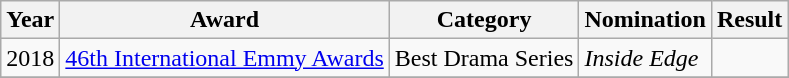<table class="wikitable">
<tr>
<th>Year</th>
<th>Award</th>
<th>Category</th>
<th>Nomination</th>
<th>Result</th>
</tr>
<tr>
<td>2018</td>
<td><a href='#'>46th International Emmy Awards</a></td>
<td>Best Drama Series</td>
<td><em>Inside Edge</em></td>
<td></td>
</tr>
<tr>
</tr>
</table>
